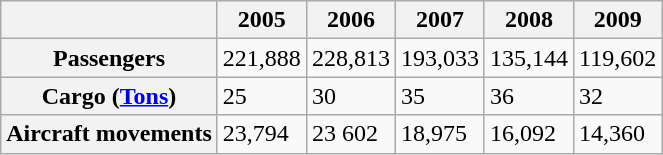<table class="wikitable">
<tr>
<th></th>
<th>2005</th>
<th>2006</th>
<th>2007</th>
<th>2008</th>
<th>2009</th>
</tr>
<tr>
<th>Passengers</th>
<td>221,888</td>
<td>228,813</td>
<td>193,033</td>
<td>135,144</td>
<td>119,602</td>
</tr>
<tr>
<th>Cargo (<a href='#'>Tons</a>)</th>
<td>25</td>
<td>30</td>
<td>35</td>
<td>36</td>
<td>32</td>
</tr>
<tr>
<th>Aircraft movements</th>
<td>23,794</td>
<td>23 602</td>
<td>18,975</td>
<td>16,092</td>
<td>14,360</td>
</tr>
</table>
